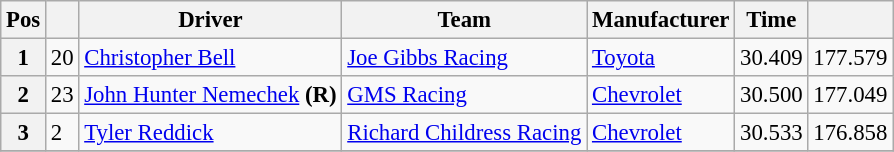<table class="wikitable" style="font-size:95%">
<tr>
<th>Pos</th>
<th></th>
<th>Driver</th>
<th>Team</th>
<th>Manufacturer</th>
<th>Time</th>
<th></th>
</tr>
<tr>
<th>1</th>
<td>20</td>
<td><a href='#'>Christopher Bell</a></td>
<td><a href='#'>Joe Gibbs Racing</a></td>
<td><a href='#'>Toyota</a></td>
<td>30.409</td>
<td>177.579</td>
</tr>
<tr>
<th>2</th>
<td>23</td>
<td><a href='#'>John Hunter Nemechek</a> <strong>(R)</strong></td>
<td><a href='#'>GMS Racing</a></td>
<td><a href='#'>Chevrolet</a></td>
<td>30.500</td>
<td>177.049</td>
</tr>
<tr>
<th>3</th>
<td>2</td>
<td><a href='#'>Tyler Reddick</a></td>
<td><a href='#'>Richard Childress Racing</a></td>
<td><a href='#'>Chevrolet</a></td>
<td>30.533</td>
<td>176.858</td>
</tr>
<tr>
</tr>
</table>
